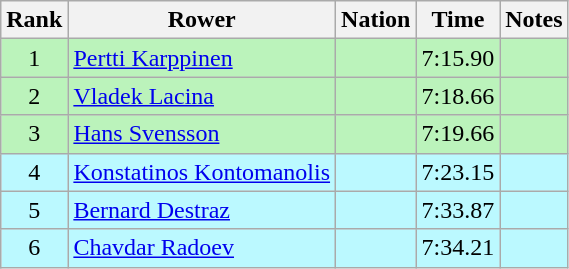<table class="wikitable sortable" style="text-align:center">
<tr>
<th>Rank</th>
<th>Rower</th>
<th>Nation</th>
<th>Time</th>
<th>Notes</th>
</tr>
<tr bgcolor=bbf3bb>
<td>1</td>
<td align=left><a href='#'>Pertti Karppinen</a></td>
<td align=left></td>
<td>7:15.90</td>
<td></td>
</tr>
<tr bgcolor=bbf3bb>
<td>2</td>
<td align=left><a href='#'>Vladek Lacina</a></td>
<td align=left></td>
<td>7:18.66</td>
<td></td>
</tr>
<tr bgcolor=bbf3bb>
<td>3</td>
<td align=left><a href='#'>Hans Svensson</a></td>
<td align=left></td>
<td>7:19.66</td>
<td></td>
</tr>
<tr bgcolor=bbf9ff>
<td>4</td>
<td align=left><a href='#'>Konstatinos Kontomanolis</a></td>
<td align=left></td>
<td>7:23.15</td>
<td></td>
</tr>
<tr bgcolor=bbf9ff>
<td>5</td>
<td align=left><a href='#'>Bernard Destraz</a></td>
<td align=left></td>
<td>7:33.87</td>
<td></td>
</tr>
<tr bgcolor=bbf9ff>
<td>6</td>
<td align=left><a href='#'>Chavdar Radoev</a></td>
<td align=left></td>
<td>7:34.21</td>
<td></td>
</tr>
</table>
